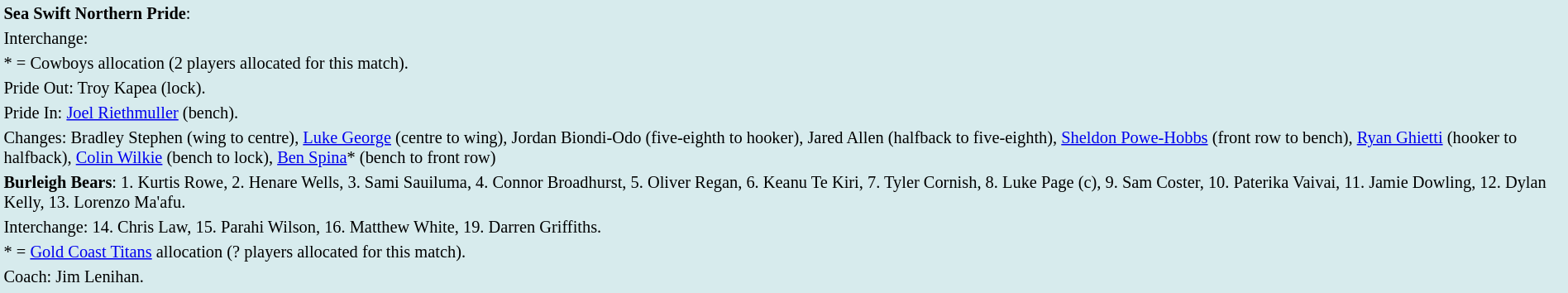<table style="background:#d7ebed; font-size:85%; width:100%;">
<tr>
<td><strong>Sea Swift Northern Pride</strong>:             </td>
</tr>
<tr>
<td>Interchange:    </td>
</tr>
<tr>
<td>* = Cowboys allocation (2 players allocated for this match).</td>
</tr>
<tr>
<td>Pride Out: Troy Kapea (lock).</td>
</tr>
<tr>
<td>Pride In: <a href='#'>Joel Riethmuller</a> (bench).</td>
</tr>
<tr>
<td>Changes: Bradley Stephen (wing to centre), <a href='#'>Luke George</a> (centre to wing), Jordan Biondi-Odo (five-eighth to hooker), Jared Allen (halfback to five-eighth), <a href='#'>Sheldon Powe-Hobbs</a> (front row to bench), <a href='#'>Ryan Ghietti</a> (hooker to halfback), <a href='#'>Colin Wilkie</a> (bench to lock), <a href='#'>Ben Spina</a>* (bench to front row)</td>
</tr>
<tr>
<td><strong>Burleigh Bears</strong>: 1. Kurtis Rowe, 2. Henare Wells, 3. Sami Sauiluma, 4. Connor Broadhurst, 5. Oliver Regan, 6. Keanu Te Kiri, 7. Tyler Cornish, 8. Luke Page (c), 9. Sam Coster, 10. Paterika Vaivai, 11. Jamie Dowling, 12. Dylan Kelly, 13. Lorenzo Ma'afu.</td>
</tr>
<tr>
<td>Interchange: 14. Chris Law, 15. Parahi Wilson, 16. Matthew White, 19. Darren Griffiths.</td>
</tr>
<tr>
<td>* = <a href='#'>Gold Coast Titans</a> allocation (? players allocated for this match).</td>
</tr>
<tr>
<td>Coach: Jim Lenihan.</td>
</tr>
<tr>
</tr>
</table>
